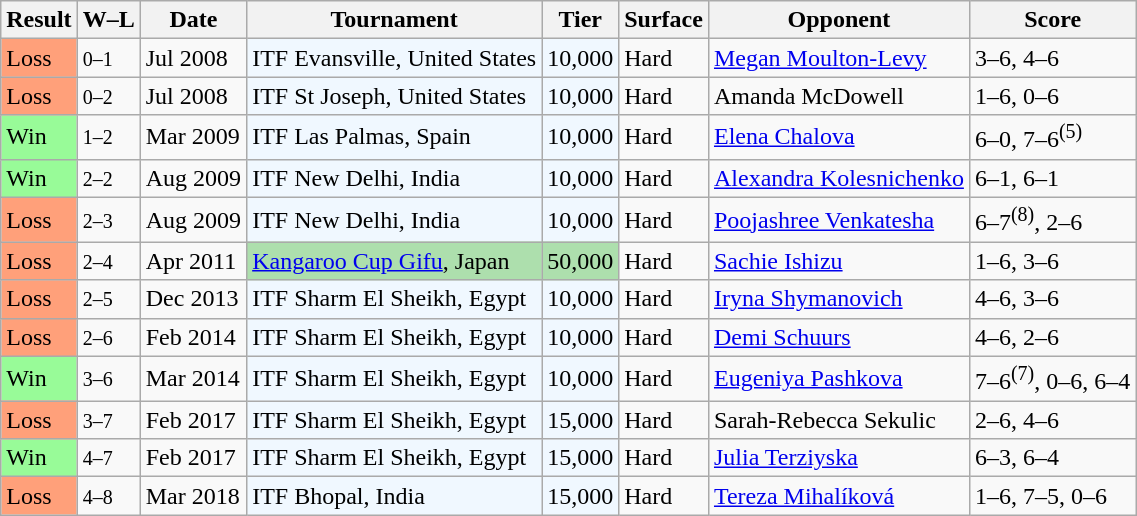<table class="sortable wikitable">
<tr>
<th>Result</th>
<th class="unsortable">W–L</th>
<th>Date</th>
<th>Tournament</th>
<th>Tier</th>
<th>Surface</th>
<th>Opponent</th>
<th class="unsortable">Score</th>
</tr>
<tr>
<td style="background:#ffa07a;">Loss</td>
<td><small>0–1</small></td>
<td>Jul 2008</td>
<td style="background:#f0f8ff;">ITF Evansville, United States</td>
<td style="background:#f0f8ff;">10,000</td>
<td>Hard</td>
<td> <a href='#'>Megan Moulton-Levy</a></td>
<td>3–6, 4–6</td>
</tr>
<tr>
<td style="background:#ffa07a;">Loss</td>
<td><small>0–2</small></td>
<td>Jul 2008</td>
<td style="background:#f0f8ff;">ITF St Joseph, United States</td>
<td style="background:#f0f8ff;">10,000</td>
<td>Hard</td>
<td> Amanda McDowell</td>
<td>1–6, 0–6</td>
</tr>
<tr>
<td style="background:#98fb98;">Win</td>
<td><small>1–2</small></td>
<td>Mar 2009</td>
<td style="background:#f0f8ff;">ITF Las Palmas, Spain</td>
<td style="background:#f0f8ff;">10,000</td>
<td>Hard</td>
<td> <a href='#'>Elena Chalova</a></td>
<td>6–0, 7–6<sup>(5)</sup></td>
</tr>
<tr>
<td style="background:#98fb98;">Win</td>
<td><small>2–2</small></td>
<td>Aug 2009</td>
<td style="background:#f0f8ff;">ITF New Delhi, India</td>
<td style="background:#f0f8ff;">10,000</td>
<td>Hard</td>
<td> <a href='#'>Alexandra Kolesnichenko</a></td>
<td>6–1, 6–1</td>
</tr>
<tr>
<td style="background:#ffa07a;">Loss</td>
<td><small>2–3</small></td>
<td>Aug 2009</td>
<td style="background:#f0f8ff;">ITF New Delhi, India</td>
<td style="background:#f0f8ff;">10,000</td>
<td>Hard</td>
<td> <a href='#'>Poojashree Venkatesha</a></td>
<td>6–7<sup>(8)</sup>, 2–6</td>
</tr>
<tr>
<td style="background:#ffa07a;">Loss</td>
<td><small>2–4</small></td>
<td>Apr 2011</td>
<td style="background:#addfad;"><a href='#'>Kangaroo Cup Gifu</a>, Japan</td>
<td style="background:#addfad;">50,000</td>
<td>Hard</td>
<td> <a href='#'>Sachie Ishizu</a></td>
<td>1–6, 3–6</td>
</tr>
<tr>
<td style="background:#ffa07a;">Loss</td>
<td><small>2–5</small></td>
<td>Dec 2013</td>
<td style="background:#f0f8ff;">ITF Sharm El Sheikh, Egypt</td>
<td style="background:#f0f8ff;">10,000</td>
<td>Hard</td>
<td> <a href='#'>Iryna Shymanovich</a></td>
<td>4–6, 3–6</td>
</tr>
<tr>
<td style="background:#ffa07a;">Loss</td>
<td><small>2–6</small></td>
<td>Feb 2014</td>
<td style="background:#f0f8ff;">ITF Sharm El Sheikh, Egypt</td>
<td style="background:#f0f8ff;">10,000</td>
<td>Hard</td>
<td> <a href='#'>Demi Schuurs</a></td>
<td>4–6, 2–6</td>
</tr>
<tr>
<td style="background:#98fb98;">Win</td>
<td><small>3–6</small></td>
<td>Mar 2014</td>
<td style="background:#f0f8ff;">ITF Sharm El Sheikh, Egypt</td>
<td style="background:#f0f8ff;">10,000</td>
<td>Hard</td>
<td> <a href='#'>Eugeniya Pashkova</a></td>
<td>7–6<sup>(7)</sup>, 0–6, 6–4</td>
</tr>
<tr>
<td style="background:#ffa07a;">Loss</td>
<td><small>3–7</small></td>
<td>Feb 2017</td>
<td style="background:#f0f8ff;">ITF Sharm El Sheikh, Egypt</td>
<td style="background:#f0f8ff;">15,000</td>
<td>Hard</td>
<td> Sarah-Rebecca Sekulic</td>
<td>2–6, 4–6</td>
</tr>
<tr>
<td style="background:#98fb98;">Win</td>
<td><small>4–7</small></td>
<td>Feb 2017</td>
<td style="background:#f0f8ff;">ITF Sharm El Sheikh, Egypt</td>
<td style="background:#f0f8ff;">15,000</td>
<td>Hard</td>
<td> <a href='#'>Julia Terziyska</a></td>
<td>6–3, 6–4</td>
</tr>
<tr>
<td style="background:#ffa07a;">Loss</td>
<td><small>4–8</small></td>
<td>Mar 2018</td>
<td style="background:#f0f8ff;">ITF Bhopal, India</td>
<td style="background:#f0f8ff;">15,000</td>
<td>Hard</td>
<td> <a href='#'>Tereza Mihalíková</a></td>
<td>1–6, 7–5, 0–6</td>
</tr>
</table>
